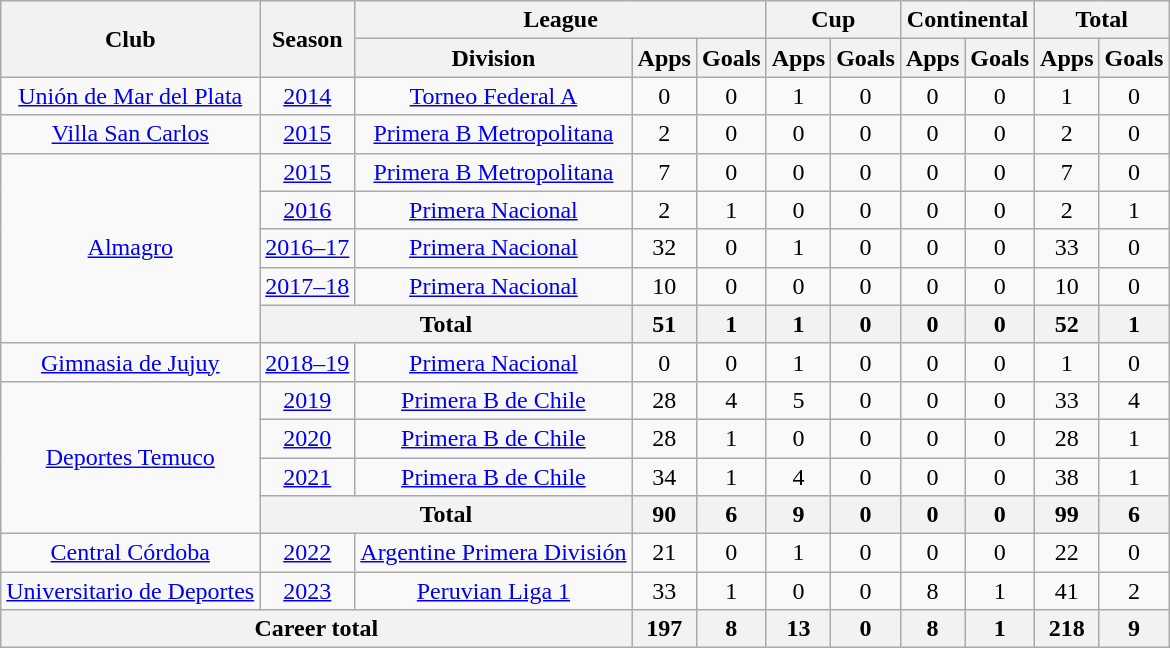<table class="wikitable" style="text-align:center">
<tr>
<th rowspan="2">Club</th>
<th rowspan="2">Season</th>
<th colspan="3">League</th>
<th colspan="2">Cup</th>
<th colspan="2">Continental</th>
<th colspan="2">Total</th>
</tr>
<tr>
<th>Division</th>
<th>Apps</th>
<th>Goals</th>
<th>Apps</th>
<th>Goals</th>
<th>Apps</th>
<th>Goals</th>
<th>Apps</th>
<th>Goals</th>
</tr>
<tr>
<td><a href='#'>Unión de Mar del Plata</a></td>
<td><a href='#'>2014</a></td>
<td><a href='#'>Torneo Federal A</a></td>
<td>0</td>
<td>0</td>
<td>1</td>
<td>0</td>
<td>0</td>
<td>0</td>
<td>1</td>
<td>0</td>
</tr>
<tr>
<td><a href='#'>Villa San Carlos</a></td>
<td><a href='#'>2015</a></td>
<td><a href='#'>Primera B Metropolitana</a></td>
<td>2</td>
<td>0</td>
<td>0</td>
<td>0</td>
<td>0</td>
<td>0</td>
<td>2</td>
<td>0</td>
</tr>
<tr>
<td rowspan="5"><a href='#'>Almagro</a></td>
<td><a href='#'>2015</a></td>
<td><a href='#'>Primera B Metropolitana</a></td>
<td>7</td>
<td>0</td>
<td>0</td>
<td>0</td>
<td>0</td>
<td>0</td>
<td>7</td>
<td>0</td>
</tr>
<tr>
<td><a href='#'>2016</a></td>
<td><a href='#'>Primera Nacional</a></td>
<td>2</td>
<td>1</td>
<td>0</td>
<td>0</td>
<td>0</td>
<td>0</td>
<td>2</td>
<td>1</td>
</tr>
<tr>
<td><a href='#'>2016–17</a></td>
<td><a href='#'>Primera Nacional</a></td>
<td>32</td>
<td>0</td>
<td>1</td>
<td>0</td>
<td>0</td>
<td>0</td>
<td>33</td>
<td>0</td>
</tr>
<tr>
<td><a href='#'>2017–18</a></td>
<td><a href='#'>Primera Nacional</a></td>
<td>10</td>
<td>0</td>
<td>0</td>
<td>0</td>
<td>0</td>
<td>0</td>
<td>10</td>
<td>0</td>
</tr>
<tr>
<th colspan="2">Total</th>
<th>51</th>
<th>1</th>
<th>1</th>
<th>0</th>
<th>0</th>
<th>0</th>
<th>52</th>
<th>1</th>
</tr>
<tr>
<td><a href='#'>Gimnasia de Jujuy</a></td>
<td><a href='#'>2018–19</a></td>
<td><a href='#'>Primera Nacional</a></td>
<td>0</td>
<td>0</td>
<td>1</td>
<td>0</td>
<td>0</td>
<td>0</td>
<td>1</td>
<td>0</td>
</tr>
<tr>
<td rowspan="4"><a href='#'>Deportes Temuco</a></td>
<td><a href='#'>2019</a></td>
<td><a href='#'>Primera B de Chile</a></td>
<td>28</td>
<td>4</td>
<td>5</td>
<td>0</td>
<td>0</td>
<td>0</td>
<td>33</td>
<td>4</td>
</tr>
<tr>
<td><a href='#'>2020</a></td>
<td><a href='#'>Primera B de Chile</a></td>
<td>28</td>
<td>1</td>
<td>0</td>
<td>0</td>
<td>0</td>
<td>0</td>
<td>28</td>
<td>1</td>
</tr>
<tr>
<td><a href='#'>2021</a></td>
<td><a href='#'>Primera B de Chile</a></td>
<td>34</td>
<td>1</td>
<td>4</td>
<td>0</td>
<td>0</td>
<td>0</td>
<td>38</td>
<td>1</td>
</tr>
<tr>
<th colspan="2">Total</th>
<th>90</th>
<th>6</th>
<th>9</th>
<th>0</th>
<th>0</th>
<th>0</th>
<th>99</th>
<th>6</th>
</tr>
<tr>
<td><a href='#'>Central Córdoba</a></td>
<td><a href='#'>2022</a></td>
<td><a href='#'>Argentine Primera División</a></td>
<td>21</td>
<td>0</td>
<td>1</td>
<td>0</td>
<td>0</td>
<td>0</td>
<td>22</td>
<td>0</td>
</tr>
<tr>
<td><a href='#'>Universitario de Deportes</a></td>
<td><a href='#'>2023</a></td>
<td><a href='#'>Peruvian Liga 1</a></td>
<td>33</td>
<td>1</td>
<td>0</td>
<td>0</td>
<td>8</td>
<td>1</td>
<td>41</td>
<td>2</td>
</tr>
<tr>
<th colspan="3">Career total</th>
<th>197</th>
<th>8</th>
<th>13</th>
<th>0</th>
<th>8</th>
<th>1</th>
<th>218</th>
<th>9</th>
</tr>
</table>
